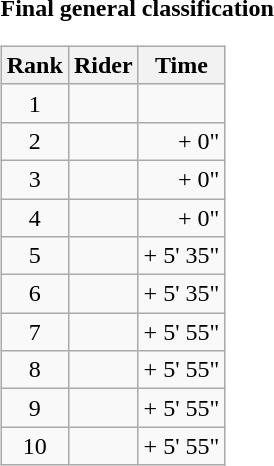<table>
<tr>
<td><strong>Final general classification</strong><br><table class="wikitable">
<tr>
<th scope="col">Rank</th>
<th scope="col">Rider</th>
<th scope="col">Time</th>
</tr>
<tr>
<td style="text-align:center;">1</td>
<td></td>
<td style="text-align:right;"></td>
</tr>
<tr>
<td style="text-align:center;">2</td>
<td></td>
<td style="text-align:right;">+ 0"</td>
</tr>
<tr>
<td style="text-align:center;">3</td>
<td></td>
<td style="text-align:right;">+ 0"</td>
</tr>
<tr>
<td style="text-align:center;">4</td>
<td></td>
<td style="text-align:right;">+ 0"</td>
</tr>
<tr>
<td style="text-align:center;">5</td>
<td></td>
<td style="text-align:right;">+ 5' 35"</td>
</tr>
<tr>
<td style="text-align:center;">6</td>
<td></td>
<td style="text-align:right;">+ 5' 35"</td>
</tr>
<tr>
<td style="text-align:center;">7</td>
<td></td>
<td style="text-align:right;">+ 5' 55"</td>
</tr>
<tr>
<td style="text-align:center;">8</td>
<td></td>
<td style="text-align:right;">+ 5' 55"</td>
</tr>
<tr>
<td style="text-align:center;">9</td>
<td></td>
<td style="text-align:right;">+ 5' 55"</td>
</tr>
<tr>
<td style="text-align:center;">10</td>
<td></td>
<td style="text-align:right;">+ 5' 55"</td>
</tr>
</table>
</td>
</tr>
</table>
